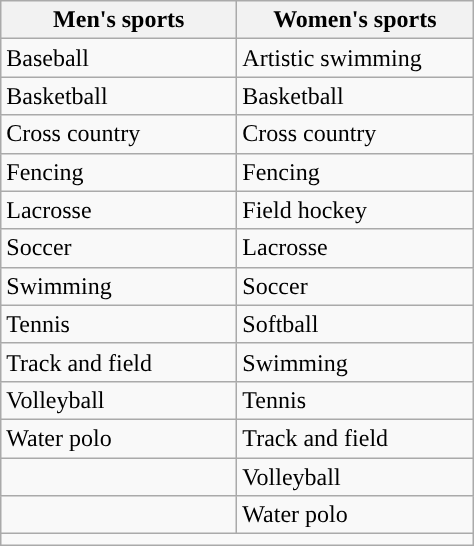<table class="wikitable"; style= "text-align: ">
<tr>
<th width=150px>Men's sports</th>
<th width=150px>Women's sports</th>
</tr>
<tr>
<td>Baseball</td>
<td>Artistic swimming</td>
</tr>
<tr>
<td>Basketball</td>
<td>Basketball</td>
</tr>
<tr>
<td>Cross country</td>
<td>Cross country</td>
</tr>
<tr>
<td>Fencing</td>
<td>Fencing</td>
</tr>
<tr>
<td>Lacrosse</td>
<td>Field hockey</td>
</tr>
<tr>
<td>Soccer</td>
<td>Lacrosse</td>
</tr>
<tr>
<td>Swimming</td>
<td>Soccer</td>
</tr>
<tr>
<td>Tennis</td>
<td>Softball</td>
</tr>
<tr>
<td>Track and field</td>
<td>Swimming</td>
</tr>
<tr>
<td>Volleyball</td>
<td>Tennis</td>
</tr>
<tr>
<td>Water polo</td>
<td>Track and field</td>
</tr>
<tr>
<td></td>
<td>Volleyball</td>
</tr>
<tr>
<td></td>
<td>Water polo</td>
</tr>
<tr>
<td colspan=2></td>
</tr>
</table>
